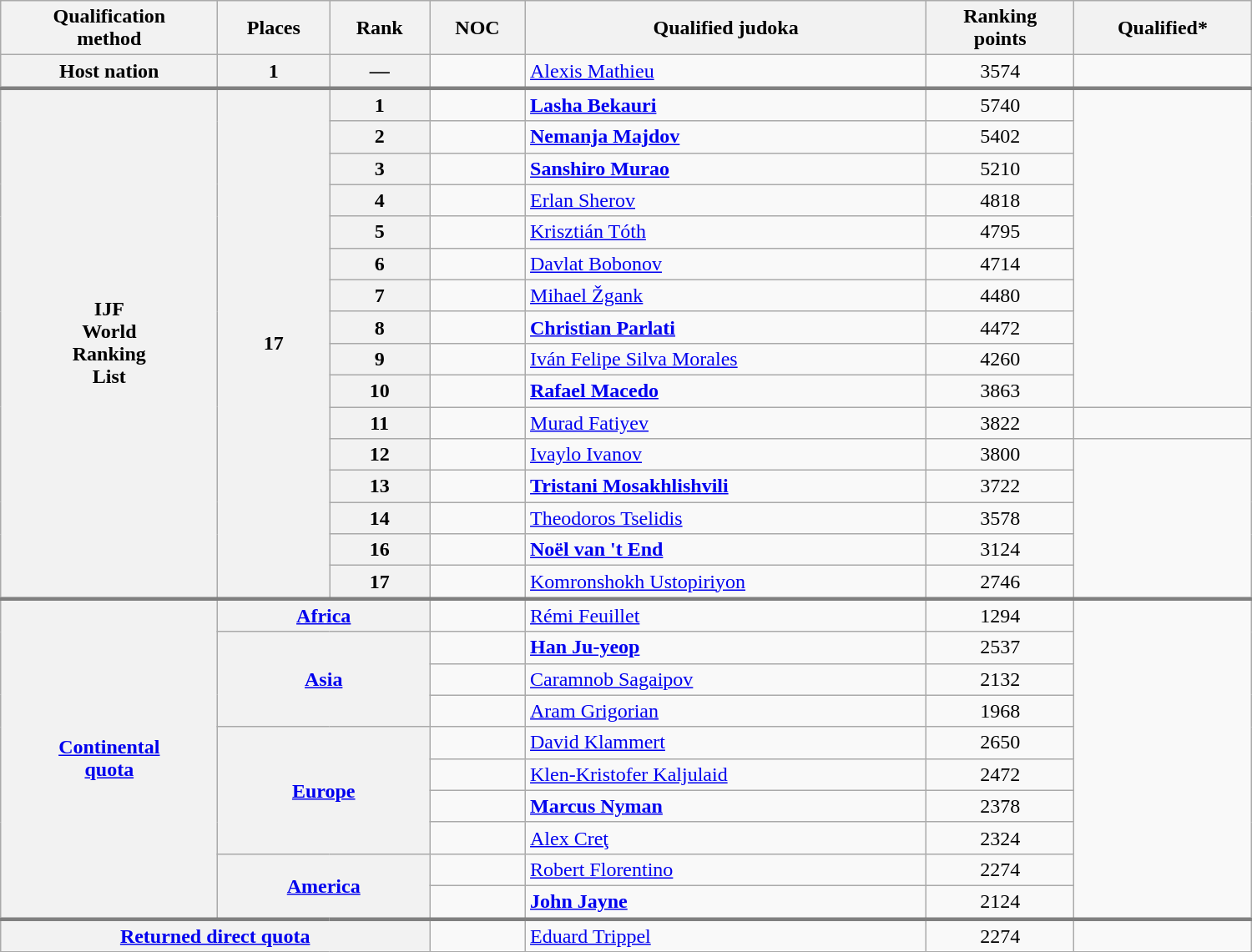<table class="wikitable" width=1000>
<tr>
<th>Qualification<br>method</th>
<th>Places</th>
<th>Rank</th>
<th>NOC</th>
<th>Qualified judoka</th>
<th>Ranking<br>points</th>
<th>Qualified*<br></th>
</tr>
<tr style="border-bottom: 3px solid grey;">
<th>Host nation</th>
<th>1</th>
<th>—</th>
<td></td>
<td><a href='#'>Alexis Mathieu</a></td>
<td align=center>3574</td>
<td></td>
</tr>
<tr>
<th rowspan=16>IJF<br>World<br>Ranking<br>List</th>
<th rowspan=16>17</th>
<th>1</th>
<td></td>
<td><strong><a href='#'>Lasha Bekauri</a></strong></td>
<td align=center>5740</td>
</tr>
<tr>
<th>2</th>
<td></td>
<td><strong><a href='#'>Nemanja Majdov</a></strong></td>
<td align=center>5402</td>
</tr>
<tr>
<th>3</th>
<td></td>
<td><strong><a href='#'>Sanshiro Murao</a></strong></td>
<td align=center>5210</td>
</tr>
<tr>
<th>4</th>
<td></td>
<td><a href='#'>Erlan Sherov</a></td>
<td align=center>4818</td>
</tr>
<tr>
<th>5</th>
<td></td>
<td><a href='#'>Krisztián Tóth</a></td>
<td align=center>4795</td>
</tr>
<tr>
<th>6</th>
<td></td>
<td><a href='#'>Davlat Bobonov</a></td>
<td align=center>4714</td>
</tr>
<tr>
<th>7</th>
<td></td>
<td><a href='#'>Mihael Žgank</a></td>
<td align=center>4480</td>
</tr>
<tr>
<th>8</th>
<td></td>
<td><strong><a href='#'>Christian Parlati</a></strong></td>
<td align=center>4472</td>
</tr>
<tr>
<th>9</th>
<td></td>
<td><a href='#'>Iván Felipe Silva Morales</a></td>
<td align=center>4260</td>
</tr>
<tr>
<th>10</th>
<td></td>
<td><strong><a href='#'>Rafael Macedo</a></strong></td>
<td align=center>3863</td>
</tr>
<tr>
<th>11</th>
<td></td>
<td><a href='#'>Murad Fatiyev</a></td>
<td align=center>3822</td>
<td></td>
</tr>
<tr>
<th>12</th>
<td></td>
<td><a href='#'>Ivaylo Ivanov</a></td>
<td align=center>3800</td>
</tr>
<tr>
<th>13</th>
<td></td>
<td><strong><a href='#'>Tristani Mosakhlishvili</a></strong></td>
<td align=center>3722</td>
</tr>
<tr>
<th>14</th>
<td></td>
<td><a href='#'>Theodoros Tselidis</a></td>
<td align=center>3578</td>
</tr>
<tr>
<th>16</th>
<td></td>
<td><strong><a href='#'>Noël van 't End</a></strong></td>
<td align=center>3124</td>
</tr>
<tr>
<th>17</th>
<td></td>
<td><a href='#'>Komronshokh Ustopiriyon</a></td>
<td align=center>2746</td>
</tr>
<tr style="border-top: 3px solid grey;">
<th rowspan=10><a href='#'>Continental<br>quota</a></th>
<th rowspan=1 colspan=2><a href='#'>Africa</a></th>
<td></td>
<td><a href='#'>Rémi Feuillet</a></td>
<td align=center>1294</td>
</tr>
<tr>
<th rowspan=3 colspan=2><a href='#'>Asia</a></th>
<td></td>
<td><strong><a href='#'>Han Ju-yeop</a></strong></td>
<td align=center>2537</td>
</tr>
<tr>
<td></td>
<td><a href='#'>Caramnob Sagaipov</a></td>
<td align=center>2132</td>
</tr>
<tr>
<td></td>
<td><a href='#'>Aram Grigorian</a></td>
<td align=center>1968</td>
</tr>
<tr>
<th rowspan=4 colspan=2><a href='#'>Europe</a></th>
<td></td>
<td><a href='#'>David Klammert</a></td>
<td align=center>2650</td>
</tr>
<tr>
<td></td>
<td><a href='#'>Klen-Kristofer Kaljulaid</a></td>
<td align=center>2472</td>
</tr>
<tr>
<td></td>
<td><strong><a href='#'>Marcus Nyman</a></strong></td>
<td align=center>2378</td>
</tr>
<tr>
<td></td>
<td><a href='#'>Alex Creţ</a></td>
<td align=center>2324</td>
</tr>
<tr>
<th rowspan=2 colspan=2><a href='#'>America</a></th>
<td></td>
<td><a href='#'>Robert Florentino</a></td>
<td align=center>2274</td>
</tr>
<tr>
<td></td>
<td><strong><a href='#'>John Jayne</a></strong></td>
<td align=center>2124</td>
</tr>
<tr style="border-top: 3px solid grey;">
<th rowspan=1 colspan=3><a href='#'>Returned direct quota</a></th>
<td></td>
<td><a href='#'>Eduard Trippel</a></td>
<td align=center>2274</td>
</tr>
</table>
